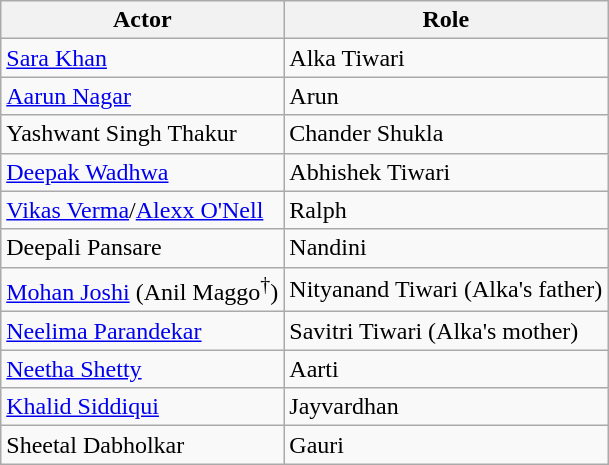<table class=wikitable>
<tr>
<th>Actor</th>
<th>Role</th>
</tr>
<tr>
<td><a href='#'>Sara Khan</a></td>
<td>Alka Tiwari</td>
</tr>
<tr>
<td><a href='#'>Aarun Nagar</a></td>
<td>Arun</td>
</tr>
<tr>
<td>Yashwant Singh Thakur</td>
<td>Chander Shukla</td>
</tr>
<tr>
<td><a href='#'>Deepak Wadhwa</a></td>
<td>Abhishek Tiwari</td>
</tr>
<tr>
<td><a href='#'>Vikas Verma</a>/<a href='#'>Alexx O'Nell</a></td>
<td>Ralph</td>
</tr>
<tr>
<td>Deepali Pansare</td>
<td>Nandini</td>
</tr>
<tr>
<td><a href='#'>Mohan Joshi</a> (Anil Maggo<sup>†</sup>)</td>
<td>Nityanand Tiwari (Alka's father)</td>
</tr>
<tr>
<td><a href='#'>Neelima Parandekar</a></td>
<td>Savitri Tiwari (Alka's mother)</td>
</tr>
<tr>
<td><a href='#'>Neetha Shetty</a></td>
<td>Aarti</td>
</tr>
<tr>
<td><a href='#'>Khalid Siddiqui</a></td>
<td>Jayvardhan</td>
</tr>
<tr>
<td>Sheetal Dabholkar</td>
<td>Gauri</td>
</tr>
</table>
